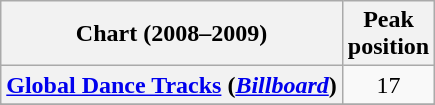<table class="wikitable sortable plainrowheaders">
<tr>
<th scope="col">Chart (2008–2009)</th>
<th scope="col">Peak<br>position</th>
</tr>
<tr>
<th scope="row"><a href='#'>Global Dance Tracks</a> (<em><a href='#'>Billboard</a></em>)</th>
<td align="center">17</td>
</tr>
<tr>
</tr>
<tr>
</tr>
<tr>
</tr>
<tr>
</tr>
</table>
